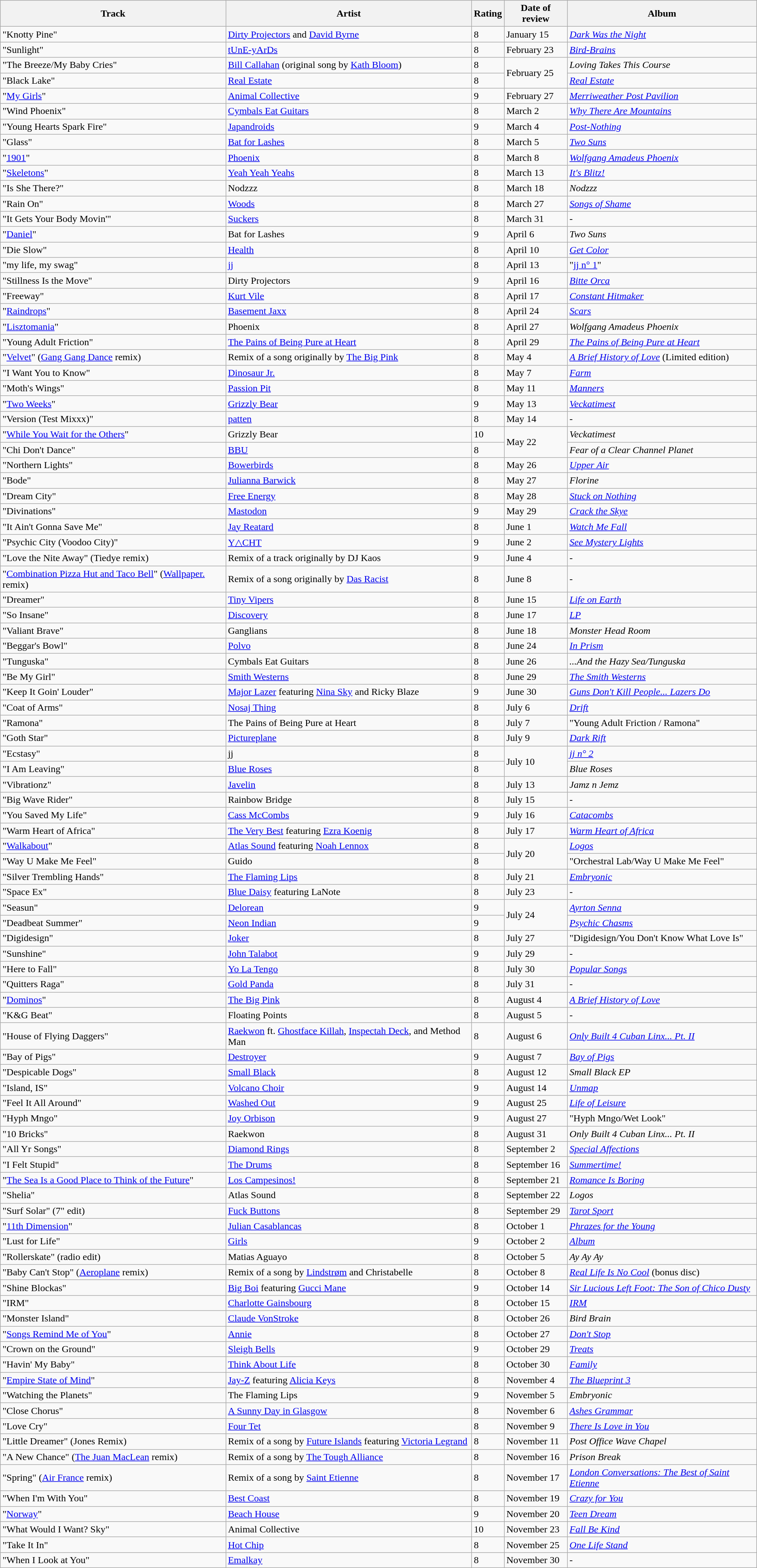<table class="wikitable">
<tr>
<th>Track</th>
<th>Artist</th>
<th>Rating</th>
<th>Date of review</th>
<th>Album</th>
</tr>
<tr>
<td>"Knotty Pine"</td>
<td><a href='#'>Dirty Projectors</a> and <a href='#'>David Byrne</a></td>
<td>8</td>
<td>January 15</td>
<td><em><a href='#'>Dark Was the Night</a></em></td>
</tr>
<tr>
<td>"Sunlight"</td>
<td><a href='#'>tUnE-yArDs</a></td>
<td>8</td>
<td>February 23</td>
<td><em><a href='#'>Bird-Brains</a></em></td>
</tr>
<tr>
<td>"The Breeze/My Baby Cries"</td>
<td><a href='#'>Bill Callahan</a> (original song by <a href='#'>Kath Bloom</a>)</td>
<td>8</td>
<td rowspan=2>February 25</td>
<td><em>Loving Takes This Course</em></td>
</tr>
<tr>
<td>"Black Lake"</td>
<td><a href='#'>Real Estate</a></td>
<td>8</td>
<td><em><a href='#'>Real Estate</a></em></td>
</tr>
<tr>
<td>"<a href='#'>My Girls</a>"</td>
<td><a href='#'>Animal Collective</a></td>
<td>9</td>
<td>February 27</td>
<td><em><a href='#'>Merriweather Post Pavilion</a></em></td>
</tr>
<tr>
<td>"Wind Phoenix"</td>
<td><a href='#'>Cymbals Eat Guitars</a></td>
<td>8</td>
<td>March 2</td>
<td><em><a href='#'>Why There Are Mountains</a></em></td>
</tr>
<tr>
<td>"Young Hearts Spark Fire"</td>
<td><a href='#'>Japandroids</a></td>
<td>9</td>
<td>March 4</td>
<td><em><a href='#'>Post-Nothing</a></em></td>
</tr>
<tr>
<td>"Glass"</td>
<td><a href='#'>Bat for Lashes</a></td>
<td>8</td>
<td>March 5</td>
<td><em><a href='#'>Two Suns</a></em></td>
</tr>
<tr>
<td>"<a href='#'>1901</a>"</td>
<td><a href='#'>Phoenix</a></td>
<td>8</td>
<td>March 8</td>
<td><em><a href='#'>Wolfgang Amadeus Phoenix</a></em></td>
</tr>
<tr>
<td>"<a href='#'>Skeletons</a>"</td>
<td><a href='#'>Yeah Yeah Yeahs</a></td>
<td>8</td>
<td>March 13</td>
<td><em><a href='#'>It's Blitz!</a></em></td>
</tr>
<tr>
<td>"Is She There?"</td>
<td>Nodzzz</td>
<td>8</td>
<td>March 18</td>
<td><em>Nodzzz</em></td>
</tr>
<tr>
<td>"Rain On"</td>
<td><a href='#'>Woods</a></td>
<td>8</td>
<td>March 27</td>
<td><em><a href='#'>Songs of Shame</a></em></td>
</tr>
<tr>
<td>"It Gets Your Body Movin'"</td>
<td><a href='#'>Suckers</a></td>
<td>8</td>
<td>March 31</td>
<td>-</td>
</tr>
<tr>
<td>"<a href='#'>Daniel</a>"</td>
<td>Bat for Lashes</td>
<td>9</td>
<td>April 6</td>
<td><em>Two Suns</em></td>
</tr>
<tr>
<td>"Die Slow"</td>
<td><a href='#'>Health</a></td>
<td>8</td>
<td>April 10</td>
<td><em><a href='#'>Get Color</a></em></td>
</tr>
<tr>
<td>"my life, my swag"</td>
<td><a href='#'>jj</a></td>
<td>8</td>
<td>April 13</td>
<td>"<a href='#'>jj n° 1</a>"</td>
</tr>
<tr>
<td>"Stillness Is the Move"</td>
<td>Dirty Projectors</td>
<td>9</td>
<td>April 16</td>
<td><em><a href='#'>Bitte Orca</a></em></td>
</tr>
<tr>
<td>"Freeway"</td>
<td><a href='#'>Kurt Vile</a></td>
<td>8</td>
<td>April 17</td>
<td><em><a href='#'>Constant Hitmaker</a></em></td>
</tr>
<tr>
<td>"<a href='#'>Raindrops</a>"</td>
<td><a href='#'>Basement Jaxx</a></td>
<td>8</td>
<td>April 24</td>
<td><em><a href='#'>Scars</a></em></td>
</tr>
<tr>
<td>"<a href='#'>Lisztomania</a>"</td>
<td>Phoenix</td>
<td>8</td>
<td>April 27</td>
<td><em>Wolfgang Amadeus Phoenix</em></td>
</tr>
<tr>
<td>"Young Adult Friction"</td>
<td><a href='#'>The Pains of Being Pure at Heart</a></td>
<td>8</td>
<td>April 29</td>
<td><em><a href='#'>The Pains of Being Pure at Heart</a></em></td>
</tr>
<tr>
<td>"<a href='#'>Velvet</a>" (<a href='#'>Gang Gang Dance</a> remix)</td>
<td>Remix of a song originally by <a href='#'>The Big Pink</a></td>
<td>8</td>
<td>May 4</td>
<td><em><a href='#'>A Brief History of Love</a></em> (Limited edition)</td>
</tr>
<tr>
<td>"I Want You to Know"</td>
<td><a href='#'>Dinosaur Jr.</a></td>
<td>8</td>
<td>May 7</td>
<td><em><a href='#'>Farm</a></em></td>
</tr>
<tr>
<td>"Moth's Wings"</td>
<td><a href='#'>Passion Pit</a></td>
<td>8</td>
<td>May 11</td>
<td><em><a href='#'>Manners</a></em></td>
</tr>
<tr>
<td>"<a href='#'>Two Weeks</a>"</td>
<td><a href='#'>Grizzly Bear</a></td>
<td>9</td>
<td>May 13</td>
<td><em><a href='#'>Veckatimest</a></em></td>
</tr>
<tr>
<td>"Version (Test Mixxx)"</td>
<td><a href='#'>patten</a></td>
<td>8</td>
<td>May 14</td>
<td>-</td>
</tr>
<tr>
<td>"<a href='#'>While You Wait for the Others</a>"</td>
<td>Grizzly Bear</td>
<td>10</td>
<td rowspan=2>May 22</td>
<td><em>Veckatimest</em></td>
</tr>
<tr>
<td>"Chi Don't Dance"</td>
<td><a href='#'>BBU</a></td>
<td>8</td>
<td><em>Fear of a Clear Channel Planet</em></td>
</tr>
<tr>
<td>"Northern Lights"</td>
<td><a href='#'>Bowerbirds</a></td>
<td>8</td>
<td>May 26</td>
<td><em><a href='#'>Upper Air</a></em></td>
</tr>
<tr>
<td>"Bode"</td>
<td><a href='#'>Julianna Barwick</a></td>
<td>8</td>
<td>May 27</td>
<td><em>Florine</em></td>
</tr>
<tr>
<td>"Dream City"</td>
<td><a href='#'>Free Energy</a></td>
<td>8</td>
<td>May 28</td>
<td><em><a href='#'>Stuck on Nothing</a></em></td>
</tr>
<tr>
<td>"Divinations"</td>
<td><a href='#'>Mastodon</a></td>
<td>9</td>
<td>May 29</td>
<td><em><a href='#'>Crack the Skye</a></em></td>
</tr>
<tr>
<td>"It Ain't Gonna Save Me"</td>
<td><a href='#'>Jay Reatard</a></td>
<td>8</td>
<td>June 1</td>
<td><em><a href='#'>Watch Me Fall</a></em></td>
</tr>
<tr>
<td>"Psychic City (Voodoo City)"</td>
<td><a href='#'>Y△CHT</a></td>
<td>9</td>
<td>June 2</td>
<td><em><a href='#'>See Mystery Lights</a></em></td>
</tr>
<tr>
<td>"Love the Nite Away" (Tiedye remix)</td>
<td>Remix of a track originally by DJ Kaos</td>
<td>9</td>
<td>June 4</td>
<td>-</td>
</tr>
<tr>
<td>"<a href='#'>Combination Pizza Hut and Taco Bell</a>" (<a href='#'>Wallpaper.</a> remix)</td>
<td>Remix of a song originally by <a href='#'>Das Racist</a></td>
<td>8</td>
<td>June 8</td>
<td>-</td>
</tr>
<tr>
<td>"Dreamer"</td>
<td><a href='#'>Tiny Vipers</a></td>
<td>8</td>
<td>June 15</td>
<td><em><a href='#'>Life on Earth</a></em></td>
</tr>
<tr>
<td>"So Insane"</td>
<td><a href='#'>Discovery</a></td>
<td>8</td>
<td>June 17</td>
<td><em><a href='#'>LP</a></em></td>
</tr>
<tr>
<td>"Valiant Brave"</td>
<td>Ganglians</td>
<td>8</td>
<td>June 18</td>
<td><em>Monster Head Room</em></td>
</tr>
<tr>
<td>"Beggar's Bowl"</td>
<td><a href='#'>Polvo</a></td>
<td>8</td>
<td>June 24</td>
<td><em><a href='#'>In Prism</a></em></td>
</tr>
<tr>
<td>"Tunguska"</td>
<td>Cymbals Eat Guitars</td>
<td>8</td>
<td>June 26</td>
<td><em>...And the Hazy Sea/Tunguska</em></td>
</tr>
<tr>
<td>"Be My Girl"</td>
<td><a href='#'>Smith Westerns</a></td>
<td>8</td>
<td>June 29</td>
<td><em><a href='#'>The Smith Westerns</a></em></td>
</tr>
<tr>
<td>"Keep It Goin' Louder"</td>
<td><a href='#'>Major Lazer</a> featuring <a href='#'>Nina Sky</a> and Ricky Blaze</td>
<td>9</td>
<td>June 30</td>
<td><em><a href='#'>Guns Don't Kill People... Lazers Do</a></em></td>
</tr>
<tr>
<td>"Coat of Arms"</td>
<td><a href='#'>Nosaj Thing</a></td>
<td>8</td>
<td>July 6</td>
<td><em><a href='#'>Drift</a></em></td>
</tr>
<tr>
<td>"Ramona"</td>
<td>The Pains of Being Pure at Heart</td>
<td>8</td>
<td>July 7</td>
<td>"Young Adult Friction / Ramona"</td>
</tr>
<tr>
<td>"Goth Star"</td>
<td><a href='#'>Pictureplane</a></td>
<td>8</td>
<td>July 9</td>
<td><em><a href='#'>Dark Rift</a></em></td>
</tr>
<tr>
<td>"Ecstasy"</td>
<td>jj</td>
<td>8</td>
<td rowspan=2>July 10</td>
<td><em><a href='#'>jj n° 2</a></em></td>
</tr>
<tr>
<td>"I Am Leaving"</td>
<td><a href='#'>Blue Roses</a></td>
<td>8</td>
<td><em>Blue Roses</em></td>
</tr>
<tr>
<td>"Vibrationz"</td>
<td><a href='#'>Javelin</a></td>
<td>8</td>
<td>July 13</td>
<td><em>Jamz n Jemz</em></td>
</tr>
<tr>
<td>"Big Wave Rider"</td>
<td>Rainbow Bridge</td>
<td>8</td>
<td>July 15</td>
<td>-</td>
</tr>
<tr>
<td>"You Saved My Life"</td>
<td><a href='#'>Cass McCombs</a></td>
<td>9</td>
<td>July 16</td>
<td><em><a href='#'>Catacombs</a></em></td>
</tr>
<tr>
<td>"Warm Heart of Africa"</td>
<td><a href='#'>The Very Best</a> featuring <a href='#'>Ezra Koenig</a></td>
<td>8</td>
<td>July 17</td>
<td><em><a href='#'>Warm Heart of Africa</a></em></td>
</tr>
<tr>
<td>"<a href='#'>Walkabout</a>"</td>
<td><a href='#'>Atlas Sound</a> featuring <a href='#'>Noah Lennox</a></td>
<td>8</td>
<td rowspan=2>July 20</td>
<td><em><a href='#'>Logos</a></em></td>
</tr>
<tr>
<td>"Way U Make Me Feel"</td>
<td>Guido</td>
<td>8</td>
<td>"Orchestral Lab/Way U Make Me Feel"</td>
</tr>
<tr>
<td>"Silver Trembling Hands"</td>
<td><a href='#'>The Flaming Lips</a></td>
<td>8</td>
<td>July 21</td>
<td><em><a href='#'>Embryonic</a></em></td>
</tr>
<tr>
<td>"Space Ex"</td>
<td><a href='#'>Blue Daisy</a> featuring LaNote</td>
<td>8</td>
<td>July 23</td>
<td>-</td>
</tr>
<tr>
<td>"Seasun"</td>
<td><a href='#'>Delorean</a></td>
<td>9</td>
<td rowspan=2>July 24</td>
<td><em><a href='#'>Ayrton Senna</a></em></td>
</tr>
<tr>
<td>"Deadbeat Summer"</td>
<td><a href='#'>Neon Indian</a></td>
<td>9</td>
<td><em><a href='#'>Psychic Chasms</a></em></td>
</tr>
<tr>
<td>"Digidesign"</td>
<td><a href='#'>Joker</a></td>
<td>8</td>
<td>July 27</td>
<td>"Digidesign/You Don't Know What Love Is"</td>
</tr>
<tr>
<td>"Sunshine"</td>
<td><a href='#'>John Talabot</a></td>
<td>9</td>
<td>July 29</td>
<td>-</td>
</tr>
<tr>
<td>"Here to Fall"</td>
<td><a href='#'>Yo La Tengo</a></td>
<td>8</td>
<td>July 30</td>
<td><em><a href='#'>Popular Songs</a></em></td>
</tr>
<tr>
<td>"Quitters Raga"</td>
<td><a href='#'>Gold Panda</a></td>
<td>8</td>
<td>July 31</td>
<td>-</td>
</tr>
<tr>
<td>"<a href='#'>Dominos</a>"</td>
<td><a href='#'>The Big Pink</a></td>
<td>8</td>
<td>August 4</td>
<td><em><a href='#'>A Brief History of Love</a></em></td>
</tr>
<tr>
<td>"K&G Beat"</td>
<td>Floating Points</td>
<td>8</td>
<td>August 5</td>
<td>-</td>
</tr>
<tr>
<td>"House of Flying Daggers"</td>
<td><a href='#'>Raekwon</a> ft. <a href='#'>Ghostface Killah</a>, <a href='#'>Inspectah Deck</a>, and Method Man</td>
<td>8</td>
<td>August 6</td>
<td><em><a href='#'>Only Built 4 Cuban Linx... Pt. II</a></em></td>
</tr>
<tr>
<td>"Bay of Pigs"</td>
<td><a href='#'>Destroyer</a></td>
<td>9</td>
<td>August 7</td>
<td><em><a href='#'>Bay of Pigs</a></em></td>
</tr>
<tr>
<td>"Despicable Dogs"</td>
<td><a href='#'>Small Black</a></td>
<td>8</td>
<td>August 12</td>
<td><em>Small Black EP</em></td>
</tr>
<tr>
<td>"Island, IS"</td>
<td><a href='#'>Volcano Choir</a></td>
<td>9</td>
<td>August 14</td>
<td><em><a href='#'>Unmap</a></em></td>
</tr>
<tr>
<td>"Feel It All Around"</td>
<td><a href='#'>Washed Out</a></td>
<td>9</td>
<td>August 25</td>
<td><em><a href='#'>Life of Leisure</a></em></td>
</tr>
<tr>
<td>"Hyph Mngo"</td>
<td><a href='#'>Joy Orbison</a></td>
<td>9</td>
<td>August 27</td>
<td>"Hyph Mngo/Wet Look"</td>
</tr>
<tr>
<td>"10 Bricks"</td>
<td>Raekwon</td>
<td>8</td>
<td>August 31</td>
<td><em>Only Built 4 Cuban Linx... Pt. II</em></td>
</tr>
<tr>
<td>"All Yr Songs"</td>
<td><a href='#'>Diamond Rings</a></td>
<td>8</td>
<td>September 2</td>
<td><em><a href='#'>Special Affections</a></em></td>
</tr>
<tr>
<td>"I Felt Stupid"</td>
<td><a href='#'>The Drums</a></td>
<td>8</td>
<td>September 16</td>
<td><em><a href='#'>Summertime!</a></em></td>
</tr>
<tr>
<td>"<a href='#'>The Sea Is a Good Place to Think of the Future</a>"</td>
<td><a href='#'>Los Campesinos!</a></td>
<td>8</td>
<td>September 21</td>
<td><em><a href='#'>Romance Is Boring</a></em></td>
</tr>
<tr>
<td>"Shelia"</td>
<td>Atlas Sound</td>
<td>8</td>
<td>September 22</td>
<td><em>Logos</em></td>
</tr>
<tr>
<td>"Surf Solar" (7" edit)</td>
<td><a href='#'>Fuck Buttons</a></td>
<td>8</td>
<td>September 29</td>
<td><em><a href='#'>Tarot Sport</a></em></td>
</tr>
<tr>
<td>"<a href='#'>11th Dimension</a>"</td>
<td><a href='#'>Julian Casablancas</a></td>
<td>8</td>
<td>October 1</td>
<td><em><a href='#'>Phrazes for the Young</a></em></td>
</tr>
<tr>
<td>"Lust for Life"</td>
<td><a href='#'>Girls</a></td>
<td>9</td>
<td>October 2</td>
<td><em><a href='#'>Album</a></em></td>
</tr>
<tr>
<td>"Rollerskate" (radio edit)</td>
<td>Matias Aguayo</td>
<td>8</td>
<td>October 5</td>
<td><em>Ay Ay Ay</em></td>
</tr>
<tr>
<td>"Baby Can't Stop" (<a href='#'>Aeroplane</a> remix)</td>
<td>Remix of a song by <a href='#'>Lindstrøm</a> and Christabelle</td>
<td>8</td>
<td>October 8</td>
<td><em><a href='#'>Real Life Is No Cool</a></em> (bonus disc)</td>
</tr>
<tr>
<td>"Shine Blockas"</td>
<td><a href='#'>Big Boi</a> featuring <a href='#'>Gucci Mane</a></td>
<td>9</td>
<td>October 14</td>
<td><em><a href='#'>Sir Lucious Left Foot: The Son of Chico Dusty</a></em></td>
</tr>
<tr>
<td>"IRM"</td>
<td><a href='#'>Charlotte Gainsbourg</a></td>
<td>8</td>
<td>October 15</td>
<td><em><a href='#'>IRM</a></em></td>
</tr>
<tr>
<td>"Monster Island"</td>
<td><a href='#'>Claude VonStroke</a></td>
<td>8</td>
<td>October 26</td>
<td><em>Bird Brain</em></td>
</tr>
<tr>
<td>"<a href='#'>Songs Remind Me of You</a>"</td>
<td><a href='#'>Annie</a></td>
<td>8</td>
<td>October 27</td>
<td><em><a href='#'>Don't Stop</a></em></td>
</tr>
<tr>
<td>"Crown on the Ground"</td>
<td><a href='#'>Sleigh Bells</a></td>
<td>9</td>
<td>October 29</td>
<td><em><a href='#'>Treats</a></em></td>
</tr>
<tr>
<td>"Havin' My Baby"</td>
<td><a href='#'>Think About Life</a></td>
<td>8</td>
<td>October 30</td>
<td><em><a href='#'>Family</a></em></td>
</tr>
<tr>
<td>"<a href='#'>Empire State of Mind</a>"</td>
<td><a href='#'>Jay-Z</a> featuring <a href='#'>Alicia Keys</a></td>
<td>8</td>
<td>November 4</td>
<td><em><a href='#'>The Blueprint 3</a></em></td>
</tr>
<tr>
<td>"Watching the Planets"</td>
<td>The Flaming Lips</td>
<td>9</td>
<td>November 5</td>
<td><em>Embryonic</em></td>
</tr>
<tr>
<td>"Close Chorus"</td>
<td><a href='#'>A Sunny Day in Glasgow</a></td>
<td>8</td>
<td>November 6</td>
<td><em><a href='#'>Ashes Grammar</a></em></td>
</tr>
<tr>
<td>"Love Cry"</td>
<td><a href='#'>Four Tet</a></td>
<td>8</td>
<td>November 9</td>
<td><em><a href='#'>There Is Love in You</a></em></td>
</tr>
<tr>
<td>"Little Dreamer" (Jones Remix)</td>
<td>Remix of a song by <a href='#'>Future Islands</a> featuring <a href='#'>Victoria Legrand</a></td>
<td>8</td>
<td>November 11</td>
<td><em>Post Office Wave Chapel</em></td>
</tr>
<tr>
<td>"A New Chance" (<a href='#'>The Juan MacLean</a> remix)</td>
<td>Remix of a song by <a href='#'>The Tough Alliance</a></td>
<td>8</td>
<td>November 16</td>
<td><em>Prison Break</em></td>
</tr>
<tr>
<td>"Spring" (<a href='#'>Air France</a> remix)</td>
<td>Remix of a song by <a href='#'>Saint Etienne</a></td>
<td>8</td>
<td>November 17</td>
<td><em><a href='#'>London Conversations: The Best of Saint Etienne</a></em></td>
</tr>
<tr>
<td>"When I'm With You"</td>
<td><a href='#'>Best Coast</a></td>
<td>8</td>
<td>November 19</td>
<td><em><a href='#'>Crazy for You</a></em></td>
</tr>
<tr>
<td>"<a href='#'>Norway</a>"</td>
<td><a href='#'>Beach House</a></td>
<td>9</td>
<td>November 20</td>
<td><em><a href='#'>Teen Dream</a></em></td>
</tr>
<tr>
<td>"What Would I Want? Sky"</td>
<td>Animal Collective</td>
<td>10</td>
<td>November 23</td>
<td><em><a href='#'>Fall Be Kind</a></em></td>
</tr>
<tr>
<td>"Take It In"</td>
<td><a href='#'>Hot Chip</a></td>
<td>8</td>
<td>November 25</td>
<td><em><a href='#'>One Life Stand</a></em></td>
</tr>
<tr>
<td>"When I Look at You"</td>
<td><a href='#'>Emalkay</a></td>
<td>8</td>
<td>November 30</td>
<td>-</td>
</tr>
</table>
